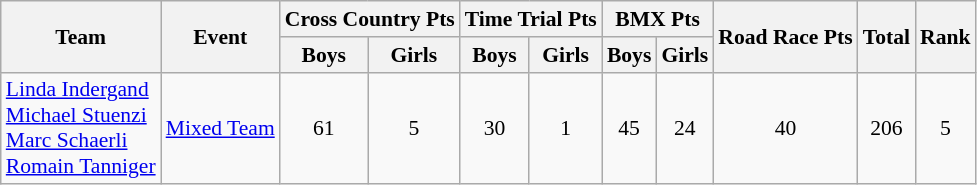<table class="wikitable" border="1" style="font-size:90%">
<tr>
<th rowspan=2>Team</th>
<th rowspan=2>Event</th>
<th colspan=2>Cross Country Pts</th>
<th colspan=2>Time Trial Pts</th>
<th colspan=2>BMX Pts</th>
<th rowspan=2>Road Race Pts</th>
<th rowspan=2>Total</th>
<th rowspan=2>Rank</th>
</tr>
<tr>
<th>Boys</th>
<th>Girls</th>
<th>Boys</th>
<th>Girls</th>
<th>Boys</th>
<th>Girls</th>
</tr>
<tr>
<td><a href='#'>Linda Indergand</a><br><a href='#'>Michael Stuenzi</a><br><a href='#'>Marc Schaerli</a><br><a href='#'>Romain Tanniger</a></td>
<td><a href='#'>Mixed Team</a></td>
<td align=center>61</td>
<td align=center>5</td>
<td align=center>30</td>
<td align=center>1</td>
<td align=center>45</td>
<td align=center>24</td>
<td align=center>40</td>
<td align=center>206</td>
<td align=center>5</td>
</tr>
</table>
